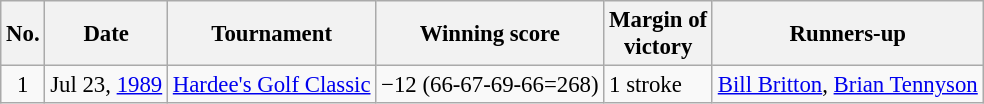<table class="wikitable" style="font-size:95%;">
<tr>
<th>No.</th>
<th>Date</th>
<th>Tournament</th>
<th>Winning score</th>
<th>Margin of<br>victory</th>
<th>Runners-up</th>
</tr>
<tr>
<td align=center>1</td>
<td align=right>Jul 23, <a href='#'>1989</a></td>
<td><a href='#'>Hardee's Golf Classic</a></td>
<td>−12 (66-67-69-66=268)</td>
<td>1 stroke</td>
<td> <a href='#'>Bill Britton</a>,  <a href='#'>Brian Tennyson</a></td>
</tr>
</table>
